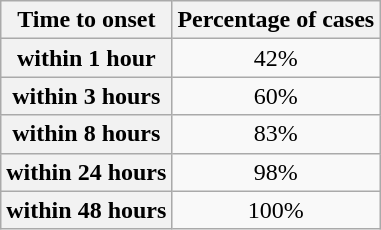<table class="wikitable" style="text-align: center;">
<tr>
<th scope="col">Time to onset</th>
<th scope="col">Percentage of cases</th>
</tr>
<tr>
<th scope="row">within 1 hour</th>
<td>42%</td>
</tr>
<tr>
<th scope="row">within 3 hours</th>
<td>60%</td>
</tr>
<tr>
<th scope="row">within 8 hours</th>
<td>83%</td>
</tr>
<tr>
<th scope="row">within 24 hours</th>
<td>98%</td>
</tr>
<tr>
<th scope="row">within 48 hours</th>
<td>100%</td>
</tr>
</table>
